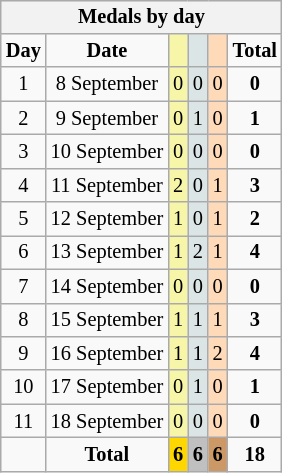<table class="wikitable" style="font-size:85%; float:right">
<tr align=center>
<th colspan=7><strong>Medals by day</strong></th>
</tr>
<tr align=center>
<td><strong>Day</strong></td>
<td><strong>Date</strong></td>
<td style="background:#f7f6a8;"></td>
<td style="background:#dce5e5;"></td>
<td style="background:#ffdab9;"></td>
<td><strong>Total</strong></td>
</tr>
<tr align=center>
<td>1</td>
<td>8 September</td>
<td style="background:#F7F6A8;">0</td>
<td style="background:#DCE5E5;">0</td>
<td style="background:#FFDAB9;">0</td>
<td><strong>0</strong></td>
</tr>
<tr align=center>
<td>2</td>
<td>9 September</td>
<td style="background:#F7F6A8;">0</td>
<td style="background:#DCE5E5;">1</td>
<td style="background:#FFDAB9;">0</td>
<td><strong>1</strong></td>
</tr>
<tr align=center>
<td>3</td>
<td>10 September</td>
<td style="background:#F7F6A8;">0</td>
<td style="background:#DCE5E5;">0</td>
<td style="background:#FFDAB9;">0</td>
<td><strong>0</strong></td>
</tr>
<tr align=center>
<td>4</td>
<td>11 September</td>
<td style="background:#F7F6A8;">2</td>
<td style="background:#DCE5E5;">0</td>
<td style="background:#FFDAB9;">1</td>
<td><strong>3</strong></td>
</tr>
<tr align=center>
<td>5</td>
<td>12 September</td>
<td style="background:#F7F6A8;">1</td>
<td style="background:#DCE5E5;">0</td>
<td style="background:#FFDAB9;">1</td>
<td><strong>2</strong></td>
</tr>
<tr align=center>
<td>6</td>
<td>13 September</td>
<td style="background:#F7F6A8;">1</td>
<td style="background:#DCE5E5;">2</td>
<td style="background:#FFDAB9;">1</td>
<td><strong>4</strong></td>
</tr>
<tr align=center>
<td>7</td>
<td>14 September</td>
<td style="background:#F7F6A8;">0</td>
<td style="background:#DCE5E5;">0</td>
<td style="background:#FFDAB9;">0</td>
<td><strong>0</strong></td>
</tr>
<tr align=center>
<td>8</td>
<td>15 September</td>
<td style="background:#F7F6A8;">1</td>
<td style="background:#DCE5E5;">1</td>
<td style="background:#FFDAB9;">1</td>
<td><strong>3</strong></td>
</tr>
<tr align=center>
<td>9</td>
<td>16 September</td>
<td style="background:#F7F6A8;">1</td>
<td style="background:#DCE5E5;">1</td>
<td style="background:#FFDAB9;">2</td>
<td><strong>4</strong></td>
</tr>
<tr align=center>
<td>10</td>
<td>17 September</td>
<td style="background:#F7F6A8;">0</td>
<td style="background:#DCE5E5;">1</td>
<td style="background:#FFDAB9;">0</td>
<td><strong>1</strong></td>
</tr>
<tr align=center>
<td>11</td>
<td>18 September</td>
<td style="background:#F7F6A8;">0</td>
<td style="background:#DCE5E5;">0</td>
<td style="background:#FFDAB9;">0</td>
<td><strong>0</strong></td>
</tr>
<tr align=center>
<td></td>
<td><strong>Total</strong></td>
<td style="background:gold;"><strong>6</strong></td>
<td style="background:silver;"><strong>6</strong></td>
<td style="background:#c96;"><strong>6</strong></td>
<td><strong>18</strong></td>
</tr>
</table>
